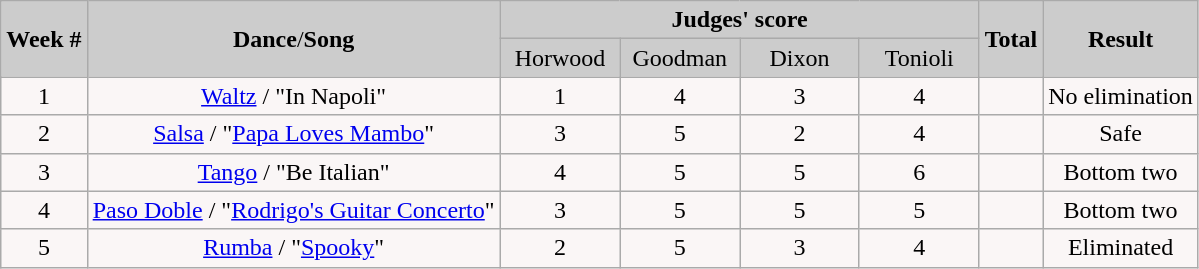<table class="wikitable" style="margin:left;">
<tr style="text-align:Center; background:#ccc;">
<td rowspan="2"><strong>Week #</strong></td>
<td rowspan="2"><strong>Dance</strong>/<strong>Song</strong></td>
<td colspan="4"><strong>Judges' score</strong></td>
<td rowspan="2"><strong>Total</strong></td>
<td rowspan="2"><strong>Result</strong></td>
</tr>
<tr style="text-align:center; background:#ccc;">
<td style="width:10%; ">Horwood</td>
<td style="width:10%; ">Goodman</td>
<td style="width:10%; ">Dixon</td>
<td style="width:10%; ">Tonioli</td>
</tr>
<tr style="text-align:center; background:#faf6f6;">
<td>1</td>
<td><a href='#'>Waltz</a> / "In Napoli"</td>
<td>1</td>
<td>4</td>
<td>3</td>
<td>4</td>
<td></td>
<td>No elimination</td>
</tr>
<tr style="text-align:center; background:#faf6f6;">
<td>2</td>
<td><a href='#'>Salsa</a> / "<a href='#'>Papa Loves Mambo</a>"</td>
<td>3</td>
<td>5</td>
<td>2</td>
<td>4</td>
<td></td>
<td>Safe</td>
</tr>
<tr style="text-align:center; background:#faf6f6;">
<td>3</td>
<td><a href='#'>Tango</a> / "Be Italian"</td>
<td>4</td>
<td>5</td>
<td>5</td>
<td>6</td>
<td></td>
<td>Bottom two</td>
</tr>
<tr style="text-align:center; background:#faf6f6;">
<td>4</td>
<td><a href='#'>Paso Doble</a> / "<a href='#'>Rodrigo's Guitar Concerto</a>"</td>
<td>3</td>
<td>5</td>
<td>5</td>
<td>5</td>
<td></td>
<td>Bottom two</td>
</tr>
<tr style="text-align:center; background:#faf6f6;">
<td>5</td>
<td><a href='#'>Rumba</a> / "<a href='#'>Spooky</a>"</td>
<td>2</td>
<td>5</td>
<td>3</td>
<td>4</td>
<td></td>
<td>Eliminated</td>
</tr>
</table>
